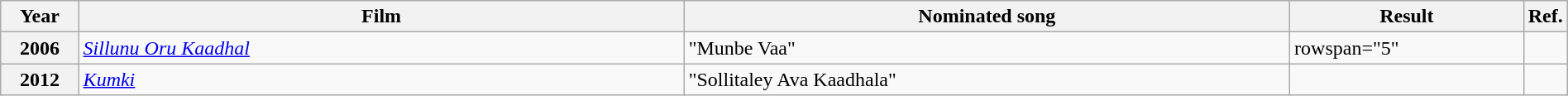<table class="wikitable plainrowheaders" width="100%" textcolor:#000;">
<tr>
<th scope="col" width=5%><strong>Year</strong></th>
<th scope="col" width=39%><strong>Film</strong></th>
<th scope="col" width=39%><strong>Nominated song</strong></th>
<th scope="col" width=15%><strong>Result</strong></th>
<th scope="col" width=2%><strong>Ref.</strong></th>
</tr>
<tr>
<th scope="row">2006</th>
<td><em><a href='#'>Sillunu Oru Kaadhal</a></em></td>
<td>"Munbe Vaa"</td>
<td>rowspan="5" </td>
<td></td>
</tr>
<tr>
<th scope="row">2012</th>
<td><em><a href='#'>Kumki</a></em></td>
<td>"Sollitaley Ava Kaadhala"</td>
<td></td>
</tr>
</table>
